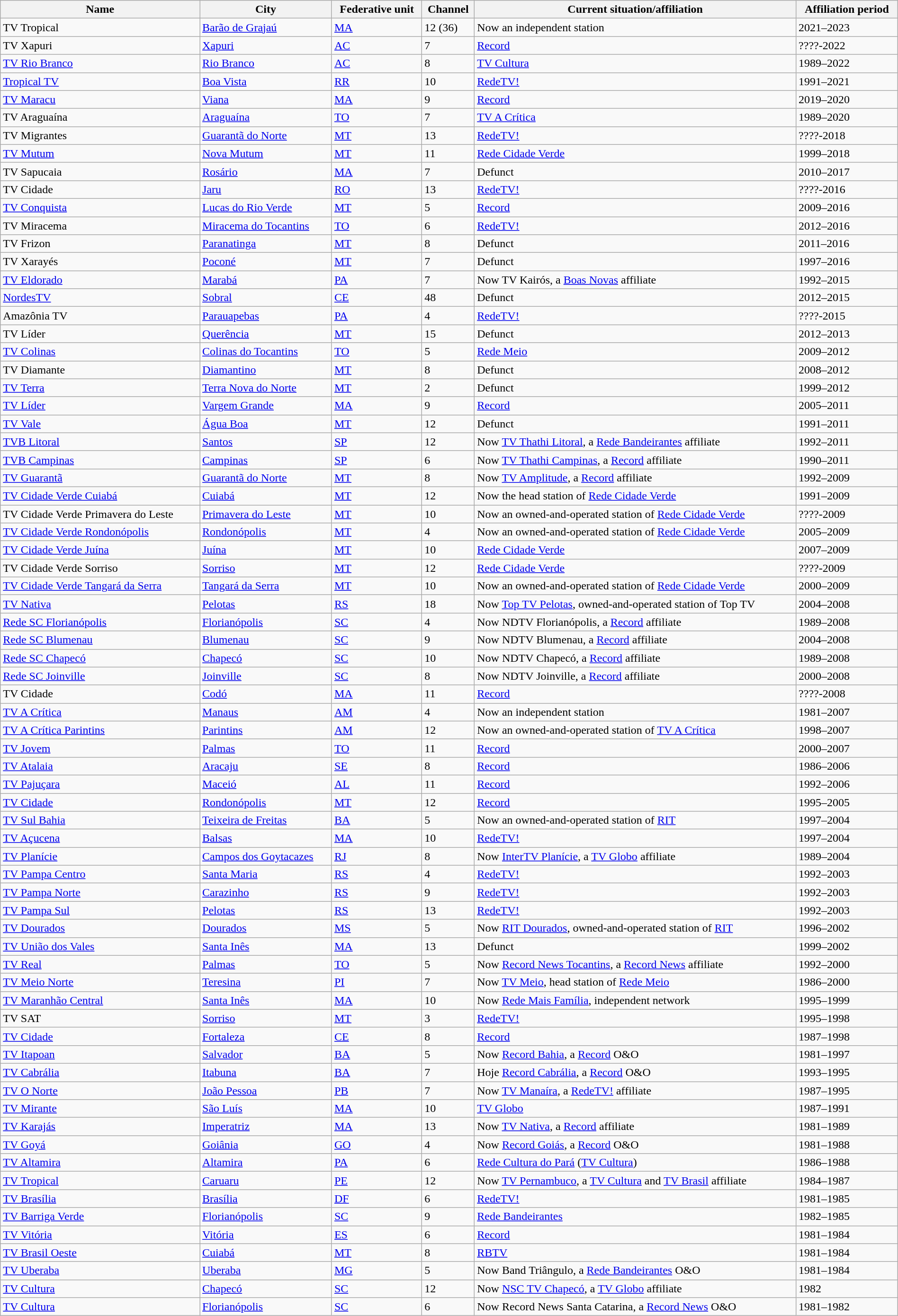<table class = "wikitable" style = "width: 100%">
<tr>
<th>Name</th>
<th>City</th>
<th>Federative unit</th>
<th>Channel</th>
<th>Current situation/affiliation</th>
<th>Affiliation period</th>
</tr>
<tr>
<td>TV Tropical</td>
<td><a href='#'>Barão de Grajaú</a></td>
<td><a href='#'>MA</a></td>
<td>12 (36)</td>
<td>Now an independent station</td>
<td>2021–2023</td>
</tr>
<tr>
<td>TV Xapuri</td>
<td><a href='#'>Xapuri</a></td>
<td><a href='#'>AC</a></td>
<td>7</td>
<td><a href='#'>Record</a></td>
<td>????-2022</td>
</tr>
<tr>
<td><a href='#'>TV Rio Branco</a></td>
<td><a href='#'>Rio Branco</a></td>
<td><a href='#'>AC</a></td>
<td>8</td>
<td><a href='#'>TV Cultura</a></td>
<td>1989–2022</td>
</tr>
<tr>
<td><a href='#'>Tropical TV</a></td>
<td><a href='#'>Boa Vista</a></td>
<td><a href='#'>RR</a></td>
<td>10</td>
<td><a href='#'>RedeTV!</a></td>
<td>1991–2021</td>
</tr>
<tr>
<td><a href='#'>TV Maracu</a></td>
<td><a href='#'>Viana</a></td>
<td><a href='#'>MA</a></td>
<td>9</td>
<td><a href='#'>Record</a></td>
<td>2019–2020</td>
</tr>
<tr>
<td>TV Araguaína</td>
<td><a href='#'>Araguaína</a></td>
<td><a href='#'>TO</a></td>
<td>7</td>
<td><a href='#'>TV A Crítica</a></td>
<td>1989–2020</td>
</tr>
<tr>
<td>TV Migrantes</td>
<td><a href='#'>Guarantã do Norte</a></td>
<td><a href='#'>MT</a></td>
<td>13</td>
<td><a href='#'>RedeTV!</a></td>
<td>????-2018</td>
</tr>
<tr>
<td><a href='#'>TV Mutum</a></td>
<td><a href='#'>Nova Mutum</a></td>
<td><a href='#'>MT</a></td>
<td>11</td>
<td><a href='#'>Rede Cidade Verde</a></td>
<td>1999–2018</td>
</tr>
<tr>
<td>TV Sapucaia</td>
<td><a href='#'>Rosário</a></td>
<td><a href='#'>MA</a></td>
<td>7</td>
<td>Defunct</td>
<td>2010–2017</td>
</tr>
<tr>
<td>TV Cidade</td>
<td><a href='#'>Jaru</a></td>
<td><a href='#'>RO</a></td>
<td>13</td>
<td><a href='#'>RedeTV!</a></td>
<td>????-2016</td>
</tr>
<tr>
<td><a href='#'>TV Conquista</a></td>
<td><a href='#'>Lucas do Rio Verde</a></td>
<td><a href='#'>MT</a></td>
<td>5</td>
<td><a href='#'>Record</a></td>
<td>2009–2016</td>
</tr>
<tr>
<td>TV Miracema</td>
<td><a href='#'>Miracema do Tocantins</a></td>
<td><a href='#'>TO</a></td>
<td>6</td>
<td><a href='#'>RedeTV!</a></td>
<td>2012–2016</td>
</tr>
<tr>
<td>TV Frizon</td>
<td><a href='#'>Paranatinga</a></td>
<td><a href='#'>MT</a></td>
<td>8</td>
<td>Defunct</td>
<td>2011–2016</td>
</tr>
<tr>
<td>TV Xarayés</td>
<td><a href='#'>Poconé</a></td>
<td><a href='#'>MT</a></td>
<td>7</td>
<td>Defunct</td>
<td>1997–2016</td>
</tr>
<tr>
<td><a href='#'>TV Eldorado</a></td>
<td><a href='#'>Marabá</a></td>
<td><a href='#'>PA</a></td>
<td>7</td>
<td>Now TV Kairós, a <a href='#'>Boas Novas</a> affiliate</td>
<td>1992–2015</td>
</tr>
<tr>
<td><a href='#'>NordesTV</a></td>
<td><a href='#'>Sobral</a></td>
<td><a href='#'>CE</a></td>
<td>48</td>
<td>Defunct</td>
<td>2012–2015</td>
</tr>
<tr>
<td>Amazônia TV</td>
<td><a href='#'>Parauapebas</a></td>
<td><a href='#'>PA</a></td>
<td>4</td>
<td><a href='#'>RedeTV!</a></td>
<td>????-2015</td>
</tr>
<tr>
<td>TV Líder</td>
<td><a href='#'>Querência</a></td>
<td><a href='#'>MT</a></td>
<td>15</td>
<td>Defunct</td>
<td>2012–2013</td>
</tr>
<tr>
<td><a href='#'>TV Colinas</a></td>
<td><a href='#'>Colinas do Tocantins</a></td>
<td><a href='#'>TO</a></td>
<td>5</td>
<td><a href='#'>Rede Meio</a></td>
<td>2009–2012</td>
</tr>
<tr>
<td>TV Diamante</td>
<td><a href='#'>Diamantino</a></td>
<td><a href='#'>MT</a></td>
<td>8</td>
<td>Defunct</td>
<td>2008–2012</td>
</tr>
<tr>
<td><a href='#'>TV Terra</a></td>
<td><a href='#'>Terra Nova do Norte</a></td>
<td><a href='#'>MT</a></td>
<td>2</td>
<td>Defunct</td>
<td>1999–2012</td>
</tr>
<tr>
<td><a href='#'>TV Líder</a></td>
<td><a href='#'>Vargem Grande</a></td>
<td><a href='#'>MA</a></td>
<td>9</td>
<td><a href='#'>Record</a></td>
<td>2005–2011</td>
</tr>
<tr>
<td><a href='#'>TV Vale</a></td>
<td><a href='#'>Água Boa</a></td>
<td><a href='#'>MT</a></td>
<td>12</td>
<td>Defunct</td>
<td>1991–2011</td>
</tr>
<tr>
<td><a href='#'>TVB Litoral</a></td>
<td><a href='#'>Santos</a></td>
<td><a href='#'>SP</a></td>
<td>12</td>
<td>Now <a href='#'>TV Thathi Litoral</a>, a <a href='#'>Rede Bandeirantes</a> affiliate</td>
<td>1992–2011</td>
</tr>
<tr>
<td><a href='#'>TVB Campinas</a></td>
<td><a href='#'>Campinas</a></td>
<td><a href='#'>SP</a></td>
<td>6</td>
<td>Now <a href='#'>TV Thathi Campinas</a>, a <a href='#'>Record</a> affiliate</td>
<td>1990–2011</td>
</tr>
<tr>
<td><a href='#'>TV Guarantã</a></td>
<td><a href='#'>Guarantã do Norte</a></td>
<td><a href='#'>MT</a></td>
<td>8</td>
<td>Now <a href='#'>TV Amplitude</a>, a <a href='#'>Record</a> affiliate</td>
<td>1992–2009</td>
</tr>
<tr>
<td><a href='#'>TV Cidade Verde Cuiabá</a></td>
<td><a href='#'>Cuiabá</a></td>
<td><a href='#'>MT</a></td>
<td>12</td>
<td>Now the head station of <a href='#'>Rede Cidade Verde</a></td>
<td>1991–2009</td>
</tr>
<tr>
<td>TV Cidade Verde Primavera do Leste</td>
<td><a href='#'>Primavera do Leste</a></td>
<td><a href='#'>MT</a></td>
<td>10</td>
<td>Now an owned-and-operated station of <a href='#'>Rede Cidade Verde</a></td>
<td>????-2009</td>
</tr>
<tr>
<td><a href='#'>TV Cidade Verde Rondonópolis</a></td>
<td><a href='#'>Rondonópolis</a></td>
<td><a href='#'>MT</a></td>
<td>4</td>
<td>Now an owned-and-operated station of <a href='#'>Rede Cidade Verde</a></td>
<td>2005–2009</td>
</tr>
<tr>
<td><a href='#'>TV Cidade Verde Juína</a></td>
<td><a href='#'>Juína</a></td>
<td><a href='#'>MT</a></td>
<td>10</td>
<td><a href='#'>Rede Cidade Verde</a></td>
<td>2007–2009</td>
</tr>
<tr>
<td>TV Cidade Verde Sorriso</td>
<td><a href='#'>Sorriso</a></td>
<td><a href='#'>MT</a></td>
<td>12</td>
<td><a href='#'>Rede Cidade Verde</a></td>
<td>????-2009</td>
</tr>
<tr>
<td><a href='#'>TV Cidade Verde Tangará da Serra</a></td>
<td><a href='#'>Tangará da Serra</a></td>
<td><a href='#'>MT</a></td>
<td>10</td>
<td>Now an owned-and-operated station of <a href='#'>Rede Cidade Verde</a></td>
<td>2000–2009</td>
</tr>
<tr>
<td><a href='#'>TV Nativa</a></td>
<td><a href='#'>Pelotas</a></td>
<td><a href='#'>RS</a></td>
<td>18</td>
<td>Now <a href='#'>Top TV Pelotas</a>, owned-and-operated station of Top TV</td>
<td>2004–2008</td>
</tr>
<tr>
<td><a href='#'>Rede SC Florianópolis</a></td>
<td><a href='#'>Florianópolis</a></td>
<td><a href='#'>SC</a></td>
<td>4</td>
<td>Now NDTV Florianópolis, a <a href='#'>Record</a> affiliate</td>
<td>1989–2008</td>
</tr>
<tr>
<td><a href='#'>Rede SC Blumenau</a></td>
<td><a href='#'>Blumenau</a></td>
<td><a href='#'>SC</a></td>
<td>9</td>
<td>Now NDTV Blumenau, a <a href='#'>Record</a> affiliate</td>
<td>2004–2008</td>
</tr>
<tr>
<td><a href='#'>Rede SC Chapecó</a></td>
<td><a href='#'>Chapecó</a></td>
<td><a href='#'>SC</a></td>
<td>10</td>
<td>Now NDTV Chapecó, a <a href='#'>Record</a> affiliate</td>
<td>1989–2008</td>
</tr>
<tr>
<td><a href='#'>Rede SC Joinville</a></td>
<td><a href='#'>Joinville</a></td>
<td><a href='#'>SC</a></td>
<td>8</td>
<td>Now NDTV Joinville, a <a href='#'>Record</a> affiliate</td>
<td>2000–2008</td>
</tr>
<tr>
<td>TV Cidade</td>
<td><a href='#'>Codó</a></td>
<td><a href='#'>MA</a></td>
<td>11</td>
<td><a href='#'>Record</a></td>
<td>????-2008</td>
</tr>
<tr>
<td><a href='#'>TV A Crítica</a></td>
<td><a href='#'>Manaus</a></td>
<td><a href='#'>AM</a></td>
<td>4</td>
<td>Now an independent station</td>
<td>1981–2007</td>
</tr>
<tr>
<td><a href='#'>TV A Crítica Parintins</a></td>
<td><a href='#'>Parintins</a></td>
<td><a href='#'>AM</a></td>
<td>12</td>
<td>Now an owned-and-operated station of <a href='#'>TV A Crítica</a></td>
<td>1998–2007</td>
</tr>
<tr>
<td><a href='#'>TV Jovem</a></td>
<td><a href='#'>Palmas</a></td>
<td><a href='#'>TO</a></td>
<td>11</td>
<td><a href='#'>Record</a></td>
<td>2000–2007</td>
</tr>
<tr>
<td><a href='#'>TV Atalaia</a></td>
<td><a href='#'>Aracaju</a></td>
<td><a href='#'>SE</a></td>
<td>8</td>
<td><a href='#'>Record</a></td>
<td>1986–2006</td>
</tr>
<tr>
<td><a href='#'>TV Pajuçara</a></td>
<td><a href='#'>Maceió</a></td>
<td><a href='#'>AL</a></td>
<td>11</td>
<td><a href='#'>Record</a></td>
<td>1992–2006</td>
</tr>
<tr>
<td><a href='#'>TV Cidade</a></td>
<td><a href='#'>Rondonópolis</a></td>
<td><a href='#'>MT</a></td>
<td>12</td>
<td><a href='#'>Record</a></td>
<td>1995–2005</td>
</tr>
<tr>
<td><a href='#'>TV Sul Bahia</a></td>
<td><a href='#'>Teixeira de Freitas</a></td>
<td><a href='#'>BA</a></td>
<td>5</td>
<td>Now an owned-and-operated station of <a href='#'>RIT</a></td>
<td>1997–2004</td>
</tr>
<tr>
<td><a href='#'>TV Açucena</a></td>
<td><a href='#'>Balsas</a></td>
<td><a href='#'>MA</a></td>
<td>10</td>
<td><a href='#'>RedeTV!</a></td>
<td>1997–2004</td>
</tr>
<tr>
<td><a href='#'>TV Planície</a></td>
<td><a href='#'>Campos dos Goytacazes</a></td>
<td><a href='#'>RJ</a></td>
<td>8</td>
<td>Now <a href='#'>InterTV Planície</a>, a <a href='#'>TV Globo</a> affiliate</td>
<td>1989–2004</td>
</tr>
<tr>
<td><a href='#'>TV Pampa Centro</a></td>
<td><a href='#'>Santa Maria</a></td>
<td><a href='#'>RS</a></td>
<td>4</td>
<td><a href='#'>RedeTV!</a></td>
<td>1992–2003</td>
</tr>
<tr>
<td><a href='#'>TV Pampa Norte</a></td>
<td><a href='#'>Carazinho</a></td>
<td><a href='#'>RS</a></td>
<td>9</td>
<td><a href='#'>RedeTV!</a></td>
<td>1992–2003</td>
</tr>
<tr>
<td><a href='#'>TV Pampa Sul</a></td>
<td><a href='#'>Pelotas</a></td>
<td><a href='#'>RS</a></td>
<td>13</td>
<td><a href='#'>RedeTV!</a></td>
<td>1992–2003</td>
</tr>
<tr>
<td><a href='#'>TV Dourados</a></td>
<td><a href='#'>Dourados</a></td>
<td><a href='#'>MS</a></td>
<td>5</td>
<td>Now <a href='#'>RIT Dourados</a>, owned-and-operated station of <a href='#'>RIT</a></td>
<td>1996–2002</td>
</tr>
<tr>
<td><a href='#'>TV União dos Vales</a></td>
<td><a href='#'>Santa Inês</a></td>
<td><a href='#'>MA</a></td>
<td>13</td>
<td>Defunct</td>
<td>1999–2002</td>
</tr>
<tr>
<td><a href='#'>TV Real</a></td>
<td><a href='#'>Palmas</a></td>
<td><a href='#'>TO</a></td>
<td>5</td>
<td>Now <a href='#'>Record News Tocantins</a>, a <a href='#'>Record News</a> affiliate</td>
<td>1992–2000</td>
</tr>
<tr>
<td><a href='#'>TV Meio Norte</a></td>
<td><a href='#'>Teresina</a></td>
<td><a href='#'>PI</a></td>
<td>7</td>
<td>Now <a href='#'>TV Meio</a>, head station of <a href='#'>Rede Meio</a></td>
<td>1986–2000</td>
</tr>
<tr>
<td><a href='#'>TV Maranhão Central</a></td>
<td><a href='#'>Santa Inês</a></td>
<td><a href='#'>MA</a></td>
<td>10</td>
<td>Now <a href='#'>Rede Mais Família</a>, independent network</td>
<td>1995–1999</td>
</tr>
<tr>
<td>TV SAT</td>
<td><a href='#'>Sorriso</a></td>
<td><a href='#'>MT</a></td>
<td>3</td>
<td><a href='#'>RedeTV!</a></td>
<td>1995–1998</td>
</tr>
<tr>
<td><a href='#'>TV Cidade</a></td>
<td><a href='#'>Fortaleza</a></td>
<td><a href='#'>CE</a></td>
<td>8</td>
<td><a href='#'>Record</a></td>
<td>1987–1998</td>
</tr>
<tr>
<td><a href='#'>TV Itapoan</a></td>
<td><a href='#'>Salvador</a></td>
<td><a href='#'>BA</a></td>
<td>5</td>
<td>Now <a href='#'>Record Bahia</a>, a <a href='#'>Record</a> O&O</td>
<td>1981–1997</td>
</tr>
<tr>
<td><a href='#'>TV Cabrália</a></td>
<td><a href='#'>Itabuna</a></td>
<td><a href='#'>BA</a></td>
<td>7</td>
<td>Hoje <a href='#'>Record Cabrália</a>, a <a href='#'>Record</a> O&O</td>
<td>1993–1995</td>
</tr>
<tr>
<td><a href='#'>TV O Norte</a></td>
<td><a href='#'>João Pessoa</a></td>
<td><a href='#'>PB</a></td>
<td>7</td>
<td>Now <a href='#'>TV Manaíra</a>, a <a href='#'>RedeTV!</a> affiliate</td>
<td>1987–1995</td>
</tr>
<tr>
<td><a href='#'>TV Mirante</a></td>
<td><a href='#'>São Luís</a></td>
<td><a href='#'>MA</a></td>
<td>10</td>
<td><a href='#'>TV Globo</a></td>
<td>1987–1991</td>
</tr>
<tr>
<td><a href='#'>TV Karajás</a></td>
<td><a href='#'>Imperatriz</a></td>
<td><a href='#'>MA</a></td>
<td>13</td>
<td>Now <a href='#'>TV Nativa</a>, a <a href='#'>Record</a> affiliate</td>
<td>1981–1989</td>
</tr>
<tr>
<td><a href='#'>TV Goyá</a></td>
<td><a href='#'>Goiânia</a></td>
<td><a href='#'>GO</a></td>
<td>4</td>
<td>Now <a href='#'>Record Goiás</a>, a <a href='#'>Record</a> O&O</td>
<td>1981–1988</td>
</tr>
<tr>
<td><a href='#'>TV Altamira</a></td>
<td><a href='#'>Altamira</a></td>
<td><a href='#'>PA</a></td>
<td>6</td>
<td><a href='#'>Rede Cultura do Pará</a> (<a href='#'>TV Cultura</a>)</td>
<td>1986–1988</td>
</tr>
<tr>
<td><a href='#'>TV Tropical</a></td>
<td><a href='#'>Caruaru</a></td>
<td><a href='#'>PE</a></td>
<td>12</td>
<td>Now <a href='#'>TV Pernambuco</a>, a <a href='#'>TV Cultura</a> and <a href='#'>TV Brasil</a> affiliate</td>
<td>1984–1987</td>
</tr>
<tr>
<td><a href='#'>TV Brasília</a></td>
<td><a href='#'>Brasília</a></td>
<td><a href='#'>DF</a></td>
<td>6</td>
<td><a href='#'>RedeTV!</a></td>
<td>1981–1985</td>
</tr>
<tr>
<td><a href='#'>TV Barriga Verde</a></td>
<td><a href='#'>Florianópolis</a></td>
<td><a href='#'>SC</a></td>
<td>9</td>
<td><a href='#'>Rede Bandeirantes</a></td>
<td>1982–1985</td>
</tr>
<tr>
<td><a href='#'>TV Vitória</a></td>
<td><a href='#'>Vitória</a></td>
<td><a href='#'>ES</a></td>
<td>6</td>
<td><a href='#'>Record</a></td>
<td>1981–1984</td>
</tr>
<tr>
<td><a href='#'>TV Brasil Oeste</a></td>
<td><a href='#'>Cuiabá</a></td>
<td><a href='#'>MT</a></td>
<td>8</td>
<td><a href='#'>RBTV</a></td>
<td>1981–1984</td>
</tr>
<tr>
<td><a href='#'>TV Uberaba</a></td>
<td><a href='#'>Uberaba</a></td>
<td><a href='#'>MG</a></td>
<td>5</td>
<td>Now Band Triângulo, a <a href='#'>Rede Bandeirantes</a> O&O</td>
<td>1981–1984</td>
</tr>
<tr>
<td><a href='#'>TV Cultura</a></td>
<td><a href='#'>Chapecó</a></td>
<td><a href='#'>SC</a></td>
<td>12</td>
<td>Now <a href='#'>NSC TV Chapecó</a>, a <a href='#'>TV Globo</a> affiliate</td>
<td>1982</td>
</tr>
<tr>
<td><a href='#'>TV Cultura</a></td>
<td><a href='#'>Florianópolis</a></td>
<td><a href='#'>SC</a></td>
<td>6</td>
<td>Now Record News Santa Catarina, a <a href='#'>Record News</a> O&O</td>
<td>1981–1982</td>
</tr>
</table>
